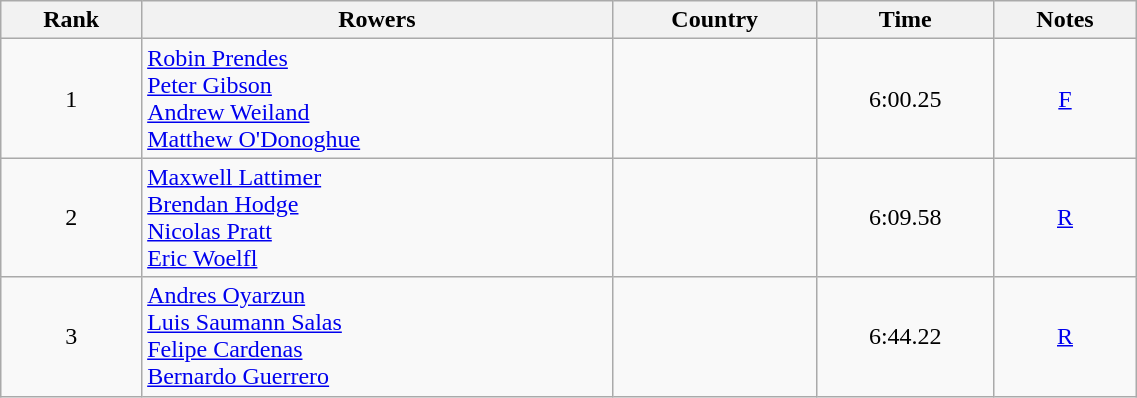<table class="wikitable" width=60% style="text-align:center">
<tr>
<th>Rank</th>
<th>Rowers</th>
<th>Country</th>
<th>Time</th>
<th>Notes</th>
</tr>
<tr>
<td>1</td>
<td align=left><a href='#'>Robin Prendes</a><br><a href='#'>Peter Gibson</a><br><a href='#'>Andrew Weiland</a><br><a href='#'>Matthew O'Donoghue</a></td>
<td align=left></td>
<td>6:00.25</td>
<td><a href='#'>F</a></td>
</tr>
<tr>
<td>2</td>
<td align=left><a href='#'>Maxwell Lattimer</a><br><a href='#'>Brendan Hodge</a><br><a href='#'>Nicolas Pratt</a><br><a href='#'>Eric Woelfl</a></td>
<td align=left></td>
<td>6:09.58</td>
<td><a href='#'>R</a></td>
</tr>
<tr>
<td>3</td>
<td align=left><a href='#'>Andres Oyarzun</a><br><a href='#'>Luis Saumann Salas</a><br><a href='#'>Felipe Cardenas</a><br><a href='#'>Bernardo Guerrero</a></td>
<td align=left></td>
<td>6:44.22</td>
<td><a href='#'>R</a></td>
</tr>
</table>
